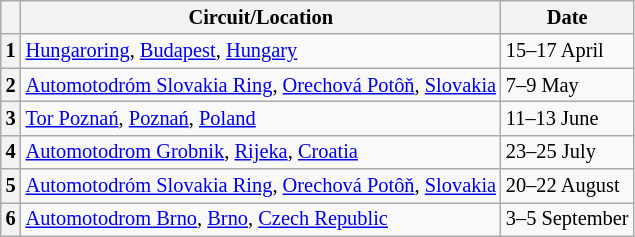<table class="wikitable" style="font-size: 85%;">
<tr>
<th></th>
<th>Circuit/Location</th>
<th>Date</th>
</tr>
<tr>
<th>1</th>
<td> <a href='#'>Hungaroring</a>, <a href='#'>Budapest</a>, <a href='#'>Hungary</a></td>
<td>15–17 April</td>
</tr>
<tr>
<th>2</th>
<td> <a href='#'>Automotodróm Slovakia Ring</a>, <a href='#'>Orechová Potôň</a>, <a href='#'>Slovakia</a></td>
<td>7–9 May</td>
</tr>
<tr>
<th>3</th>
<td> <a href='#'>Tor Poznań</a>, <a href='#'>Poznań</a>, <a href='#'>Poland</a></td>
<td>11–13 June</td>
</tr>
<tr>
<th>4</th>
<td> <a href='#'>Automotodrom Grobnik</a>, <a href='#'>Rijeka</a>, <a href='#'>Croatia</a></td>
<td>23–25 July</td>
</tr>
<tr>
<th>5</th>
<td> <a href='#'>Automotodróm Slovakia Ring</a>, <a href='#'>Orechová Potôň</a>, <a href='#'>Slovakia</a></td>
<td>20–22 August</td>
</tr>
<tr>
<th>6</th>
<td> <a href='#'>Automotodrom Brno</a>, <a href='#'>Brno</a>, <a href='#'>Czech Republic</a></td>
<td>3–5 September</td>
</tr>
</table>
